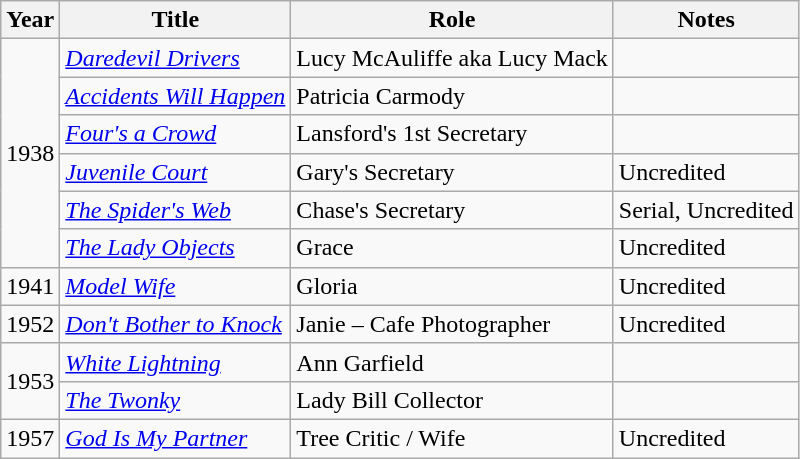<table class="wikitable">
<tr>
<th>Year</th>
<th>Title</th>
<th>Role</th>
<th>Notes</th>
</tr>
<tr>
<td rowspan=6>1938</td>
<td><em><a href='#'>Daredevil Drivers</a></em></td>
<td>Lucy McAuliffe aka Lucy Mack</td>
<td></td>
</tr>
<tr>
<td><em><a href='#'>Accidents Will Happen</a></em></td>
<td>Patricia Carmody</td>
<td></td>
</tr>
<tr>
<td><em><a href='#'>Four's a Crowd</a></em></td>
<td>Lansford's 1st Secretary</td>
<td></td>
</tr>
<tr>
<td><em><a href='#'>Juvenile Court</a></em></td>
<td>Gary's Secretary</td>
<td>Uncredited</td>
</tr>
<tr>
<td><em><a href='#'>The Spider's Web</a></em></td>
<td>Chase's Secretary</td>
<td>Serial, Uncredited</td>
</tr>
<tr>
<td><em><a href='#'>The Lady Objects</a></em></td>
<td>Grace</td>
<td>Uncredited</td>
</tr>
<tr>
<td>1941</td>
<td><em><a href='#'>Model Wife</a></em></td>
<td>Gloria</td>
<td>Uncredited</td>
</tr>
<tr>
<td>1952</td>
<td><em><a href='#'>Don't Bother to Knock</a></em></td>
<td>Janie – Cafe Photographer</td>
<td>Uncredited</td>
</tr>
<tr>
<td rowspan=2>1953</td>
<td><em><a href='#'>White Lightning</a></em></td>
<td>Ann Garfield</td>
<td></td>
</tr>
<tr>
<td><em><a href='#'>The Twonky</a></em></td>
<td>Lady Bill Collector</td>
<td></td>
</tr>
<tr>
<td>1957</td>
<td><em><a href='#'>God Is My Partner</a></em></td>
<td>Tree Critic / Wife</td>
<td>Uncredited</td>
</tr>
</table>
